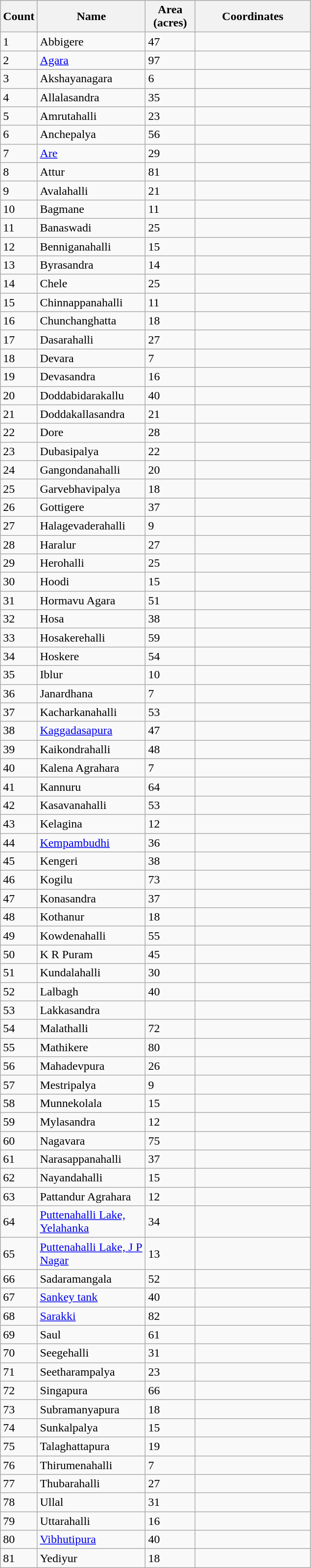<table class="wikitable sortable mw-collapsible">
<tr style="background:#CCCCCC;">
<th>Count</th>
<th width="140px">Name</th>
<th width="60px">Area (acres)</th>
<th width="150px">Coordinates</th>
</tr>
<tr>
<td>1</td>
<td>Abbigere</td>
<td>47</td>
<td></td>
</tr>
<tr>
<td>2</td>
<td><a href='#'>Agara</a></td>
<td>97</td>
<td></td>
</tr>
<tr>
<td>3</td>
<td>Akshayanagara</td>
<td>6</td>
<td></td>
</tr>
<tr>
<td>4</td>
<td>Allalasandra</td>
<td>35</td>
<td></td>
</tr>
<tr>
<td>5</td>
<td>Amrutahalli</td>
<td>23</td>
<td></td>
</tr>
<tr>
<td>6</td>
<td>Anchepalya</td>
<td>56</td>
<td></td>
</tr>
<tr>
<td>7</td>
<td><a href='#'>Are</a></td>
<td>29</td>
<td></td>
</tr>
<tr>
<td>8</td>
<td>Attur</td>
<td>81</td>
<td></td>
</tr>
<tr>
<td>9</td>
<td>Avalahalli</td>
<td>21</td>
<td></td>
</tr>
<tr>
<td>10</td>
<td>Bagmane</td>
<td>11</td>
<td></td>
</tr>
<tr>
<td>11</td>
<td>Banaswadi</td>
<td>25</td>
<td></td>
</tr>
<tr>
<td>12</td>
<td>Benniganahalli</td>
<td>15</td>
<td></td>
</tr>
<tr>
<td>13</td>
<td>Byrasandra</td>
<td>14</td>
<td></td>
</tr>
<tr>
<td>14</td>
<td>Chele</td>
<td>25</td>
<td></td>
</tr>
<tr>
<td>15</td>
<td>Chinnappanahalli</td>
<td>11</td>
<td></td>
</tr>
<tr>
<td>16</td>
<td>Chunchanghatta</td>
<td>18</td>
<td></td>
</tr>
<tr>
<td>17</td>
<td>Dasarahalli</td>
<td>27</td>
<td></td>
</tr>
<tr>
<td>18</td>
<td>Devara</td>
<td>7</td>
<td></td>
</tr>
<tr>
<td>19</td>
<td>Devasandra</td>
<td>16</td>
<td></td>
</tr>
<tr>
<td>20</td>
<td>Doddabidarakallu</td>
<td>40</td>
<td></td>
</tr>
<tr>
<td>21</td>
<td>Doddakallasandra</td>
<td>21</td>
<td></td>
</tr>
<tr>
<td>22</td>
<td>Dore</td>
<td>28</td>
<td></td>
</tr>
<tr>
<td>23</td>
<td>Dubasipalya</td>
<td>22</td>
<td></td>
</tr>
<tr>
<td>24</td>
<td>Gangondanahalli</td>
<td>20</td>
<td></td>
</tr>
<tr>
<td>25</td>
<td>Garvebhavipalya</td>
<td>18</td>
<td></td>
</tr>
<tr>
<td>26</td>
<td>Gottigere</td>
<td>37</td>
<td></td>
</tr>
<tr>
<td>27</td>
<td>Halagevaderahalli</td>
<td>9</td>
<td></td>
</tr>
<tr>
<td>28</td>
<td>Haralur</td>
<td>27</td>
<td></td>
</tr>
<tr>
<td>29</td>
<td>Herohalli</td>
<td>25</td>
<td></td>
</tr>
<tr>
<td>30</td>
<td>Hoodi</td>
<td>15</td>
<td></td>
</tr>
<tr>
<td>31</td>
<td>Hormavu Agara</td>
<td>51</td>
<td></td>
</tr>
<tr>
<td>32</td>
<td>Hosa</td>
<td>38</td>
<td></td>
</tr>
<tr>
<td>33</td>
<td>Hosakerehalli</td>
<td>59</td>
<td></td>
</tr>
<tr>
<td>34</td>
<td>Hoskere</td>
<td>54</td>
<td></td>
</tr>
<tr>
<td>35</td>
<td>Iblur</td>
<td>10</td>
<td></td>
</tr>
<tr>
<td>36</td>
<td>Janardhana</td>
<td>7</td>
<td></td>
</tr>
<tr>
<td>37</td>
<td>Kacharkanahalli</td>
<td>53</td>
<td></td>
</tr>
<tr>
<td>38</td>
<td><a href='#'>Kaggadasapura</a></td>
<td>47</td>
<td></td>
</tr>
<tr>
<td>39</td>
<td>Kaikondrahalli</td>
<td>48</td>
<td></td>
</tr>
<tr>
<td>40</td>
<td>Kalena Agrahara</td>
<td>7</td>
<td></td>
</tr>
<tr>
<td>41</td>
<td>Kannuru</td>
<td>64</td>
<td></td>
</tr>
<tr>
<td>42</td>
<td>Kasavanahalli</td>
<td>53</td>
<td></td>
</tr>
<tr>
<td>43</td>
<td>Kelagina</td>
<td>12</td>
<td></td>
</tr>
<tr>
<td>44</td>
<td><a href='#'>Kempambudhi</a></td>
<td>36</td>
<td></td>
</tr>
<tr>
<td>45</td>
<td>Kengeri</td>
<td>38</td>
<td></td>
</tr>
<tr>
<td>46</td>
<td>Kogilu</td>
<td>73</td>
<td></td>
</tr>
<tr>
<td>47</td>
<td>Konasandra</td>
<td>37</td>
<td></td>
</tr>
<tr>
<td>48</td>
<td>Kothanur</td>
<td>18</td>
<td></td>
</tr>
<tr>
<td>49</td>
<td>Kowdenahalli</td>
<td>55</td>
<td></td>
</tr>
<tr>
<td>50</td>
<td>K R Puram</td>
<td>45</td>
<td></td>
</tr>
<tr>
<td>51</td>
<td>Kundalahalli</td>
<td>30</td>
<td></td>
</tr>
<tr>
<td>52</td>
<td>Lalbagh</td>
<td>40</td>
<td></td>
</tr>
<tr>
<td>53</td>
<td>Lakkasandra</td>
<td></td>
<td></td>
</tr>
<tr>
<td>54</td>
<td>Malathalli</td>
<td>72</td>
<td></td>
</tr>
<tr>
<td>55</td>
<td>Mathikere</td>
<td>80</td>
<td></td>
</tr>
<tr>
<td>56</td>
<td>Mahadevpura</td>
<td>26</td>
<td></td>
</tr>
<tr>
<td>57</td>
<td>Mestripalya</td>
<td>9</td>
<td></td>
</tr>
<tr>
<td>58</td>
<td>Munnekolala</td>
<td>15</td>
<td></td>
</tr>
<tr>
<td>59</td>
<td>Mylasandra</td>
<td>12</td>
<td></td>
</tr>
<tr>
<td>60</td>
<td>Nagavara</td>
<td>75</td>
<td></td>
</tr>
<tr>
<td>61</td>
<td>Narasappanahalli</td>
<td>37</td>
<td></td>
</tr>
<tr>
<td>62</td>
<td>Nayandahalli</td>
<td>15</td>
<td></td>
</tr>
<tr>
<td>63</td>
<td>Pattandur Agrahara</td>
<td>12</td>
<td></td>
</tr>
<tr>
<td>64</td>
<td><a href='#'>Puttenahalli Lake, Yelahanka</a></td>
<td>34</td>
<td></td>
</tr>
<tr>
<td>65</td>
<td><a href='#'>Puttenahalli Lake, J P Nagar</a></td>
<td>13</td>
<td></td>
</tr>
<tr>
<td>66</td>
<td>Sadaramangala</td>
<td>52</td>
<td></td>
</tr>
<tr>
<td>67</td>
<td><a href='#'>Sankey tank</a></td>
<td>40</td>
<td></td>
</tr>
<tr>
<td>68</td>
<td><a href='#'>Sarakki</a></td>
<td>82</td>
<td></td>
</tr>
<tr>
<td>69</td>
<td>Saul</td>
<td>61</td>
<td></td>
</tr>
<tr>
<td>70</td>
<td>Seegehalli</td>
<td>31</td>
<td></td>
</tr>
<tr>
<td>71</td>
<td>Seetharampalya</td>
<td>23</td>
<td></td>
</tr>
<tr>
<td>72</td>
<td>Singapura</td>
<td>66</td>
<td></td>
</tr>
<tr>
<td>73</td>
<td>Subramanyapura</td>
<td>18</td>
<td></td>
</tr>
<tr>
<td>74</td>
<td>Sunkalpalya</td>
<td>15</td>
<td></td>
</tr>
<tr>
<td>75</td>
<td>Talaghattapura</td>
<td>19</td>
<td></td>
</tr>
<tr>
<td>76</td>
<td>Thirumenahalli</td>
<td>7</td>
<td></td>
</tr>
<tr>
<td>77</td>
<td>Thubarahalli</td>
<td>27</td>
<td></td>
</tr>
<tr>
<td>78</td>
<td>Ullal</td>
<td>31</td>
<td></td>
</tr>
<tr>
<td>79</td>
<td>Uttarahalli</td>
<td>16</td>
<td></td>
</tr>
<tr>
<td>80</td>
<td><a href='#'>Vibhutipura</a></td>
<td>40</td>
<td></td>
</tr>
<tr>
<td>81</td>
<td>Yediyur</td>
<td>18</td>
<td></td>
</tr>
</table>
